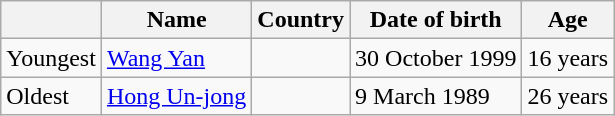<table class="wikitable">
<tr>
<th></th>
<th>Name</th>
<th>Country</th>
<th>Date of birth</th>
<th>Age</th>
</tr>
<tr>
<td>Youngest</td>
<td><a href='#'>Wang Yan</a></td>
<td></td>
<td>30 October 1999</td>
<td>16 years</td>
</tr>
<tr>
<td>Oldest</td>
<td><a href='#'>Hong Un-jong</a></td>
<td></td>
<td>9 March 1989</td>
<td>26 years</td>
</tr>
</table>
